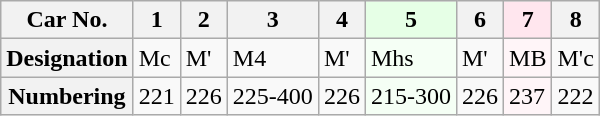<table class="wikitable">
<tr>
<th>Car No.</th>
<th>1</th>
<th>2</th>
<th>3</th>
<th>4</th>
<th style="background: #E6FFE6">5</th>
<th>6</th>
<th style="background: #FFE6EE">7</th>
<th>8</th>
</tr>
<tr>
<th>Designation</th>
<td>Mc</td>
<td>M'</td>
<td>M4</td>
<td>M'</td>
<td style="background: #F5FFF5">Mhs</td>
<td>M'</td>
<td style="background: #FFF5F8">MB</td>
<td>M'c</td>
</tr>
<tr>
<th>Numbering</th>
<td>221</td>
<td>226</td>
<td>225-400</td>
<td>226</td>
<td style="background: #F5FFF5">215-300</td>
<td>226</td>
<td style="background: #FFF5F8">237</td>
<td>222</td>
</tr>
</table>
